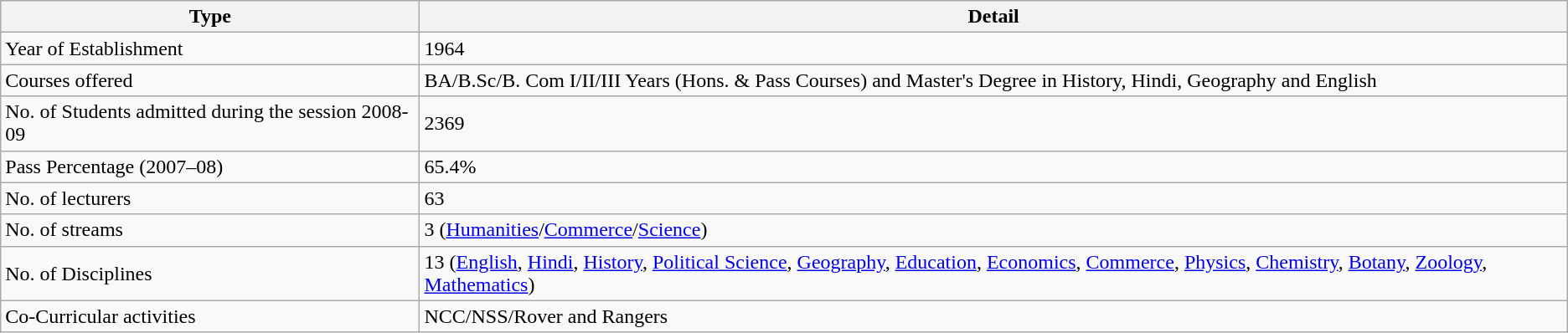<table class="wikitable sortable">
<tr>
<th>Type</th>
<th>Detail</th>
</tr>
<tr>
<td>Year of Establishment</td>
<td>1964</td>
</tr>
<tr>
<td>Courses offered</td>
<td>BA/B.Sc/B. Com  I/II/III Years (Hons. & Pass Courses) and Master's Degree in History, Hindi, Geography and English</td>
</tr>
<tr>
<td>No. of Students admitted during the session 2008-09</td>
<td>2369</td>
</tr>
<tr>
<td>Pass Percentage (2007–08)</td>
<td>65.4%</td>
</tr>
<tr>
<td>No. of lecturers</td>
<td>63</td>
</tr>
<tr>
<td>No. of streams</td>
<td>3 (<a href='#'>Humanities</a>/<a href='#'>Commerce</a>/<a href='#'>Science</a>)</td>
</tr>
<tr>
<td>No. of Disciplines</td>
<td>13  (<a href='#'>English</a>, <a href='#'>Hindi</a>, <a href='#'>History</a>, <a href='#'>Political Science</a>, <a href='#'>Geography</a>, <a href='#'>Education</a>, <a href='#'>Economics</a>, <a href='#'>Commerce</a>, <a href='#'>Physics</a>, <a href='#'>Chemistry</a>, <a href='#'>Botany</a>, <a href='#'>Zoology</a>, <a href='#'>Mathematics</a>)</td>
</tr>
<tr>
<td>Co-Curricular activities</td>
<td>NCC/NSS/Rover and Rangers</td>
</tr>
</table>
